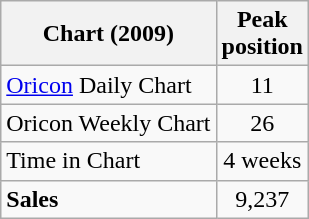<table class="wikitable">
<tr>
<th>Chart (2009)</th>
<th>Peak<br>position</th>
</tr>
<tr>
<td><a href='#'>Oricon</a> Daily Chart</td>
<td align="center">11</td>
</tr>
<tr>
<td>Oricon Weekly Chart</td>
<td align="center">26</td>
</tr>
<tr>
<td>Time in Chart</td>
<td align="center">4 weeks</td>
</tr>
<tr>
<td><strong>Sales</strong></td>
<td align="center">9,237</td>
</tr>
</table>
